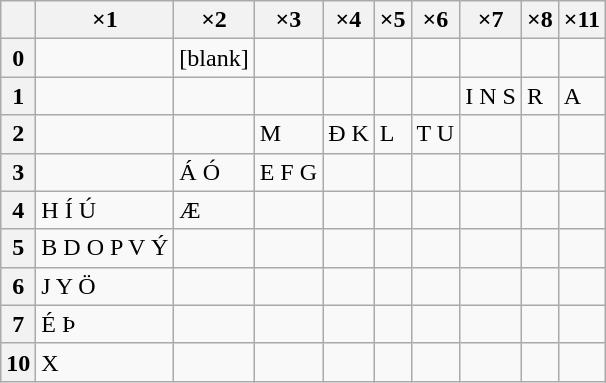<table class="wikitable floatright">
<tr>
<th></th>
<th>×1</th>
<th>×2</th>
<th>×3</th>
<th>×4</th>
<th>×5</th>
<th>×6</th>
<th>×7</th>
<th>×8</th>
<th>×11</th>
</tr>
<tr>
<th>0</th>
<td></td>
<td>[blank]</td>
<td></td>
<td></td>
<td></td>
<td></td>
<td></td>
<td></td>
<td></td>
</tr>
<tr>
<th>1</th>
<td></td>
<td></td>
<td></td>
<td></td>
<td></td>
<td></td>
<td>I N S</td>
<td>R</td>
<td>A</td>
</tr>
<tr>
<th>2</th>
<td></td>
<td></td>
<td>M</td>
<td>Ð K</td>
<td>L</td>
<td>T U</td>
<td></td>
<td></td>
<td></td>
</tr>
<tr>
<th>3</th>
<td></td>
<td>Á Ó</td>
<td>E F G</td>
<td></td>
<td></td>
<td></td>
<td></td>
<td></td>
<td></td>
</tr>
<tr>
<th>4</th>
<td>H Í Ú</td>
<td>Æ</td>
<td></td>
<td></td>
<td></td>
<td></td>
<td></td>
<td></td>
<td></td>
</tr>
<tr>
<th>5</th>
<td>B D O P V Ý</td>
<td></td>
<td></td>
<td></td>
<td></td>
<td></td>
<td></td>
<td></td>
<td></td>
</tr>
<tr>
<th>6</th>
<td>J Y Ö</td>
<td></td>
<td></td>
<td></td>
<td></td>
<td></td>
<td></td>
<td></td>
<td></td>
</tr>
<tr>
<th>7</th>
<td>É Þ</td>
<td></td>
<td></td>
<td></td>
<td></td>
<td></td>
<td></td>
<td></td>
<td></td>
</tr>
<tr>
<th>10</th>
<td>X</td>
<td></td>
<td></td>
<td></td>
<td></td>
<td></td>
<td></td>
<td></td>
<td></td>
</tr>
</table>
